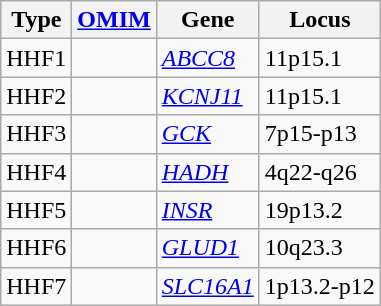<table class="wikitable">
<tr>
<th>Type</th>
<th><a href='#'>OMIM</a></th>
<th>Gene</th>
<th>Locus</th>
</tr>
<tr>
<td>HHF1</td>
<td></td>
<td><em><a href='#'>ABCC8</a></em></td>
<td>11p15.1</td>
</tr>
<tr>
<td>HHF2</td>
<td></td>
<td><em><a href='#'>KCNJ11</a></em></td>
<td>11p15.1</td>
</tr>
<tr>
<td>HHF3</td>
<td></td>
<td><em><a href='#'>GCK</a></em></td>
<td>7p15-p13</td>
</tr>
<tr>
<td>HHF4</td>
<td></td>
<td><em><a href='#'>HADH</a></em></td>
<td>4q22-q26</td>
</tr>
<tr>
<td>HHF5</td>
<td></td>
<td><em><a href='#'>INSR</a></em></td>
<td>19p13.2</td>
</tr>
<tr>
<td>HHF6</td>
<td></td>
<td><em><a href='#'>GLUD1</a></em></td>
<td>10q23.3</td>
</tr>
<tr>
<td>HHF7</td>
<td></td>
<td><em><a href='#'>SLC16A1</a></em></td>
<td>1p13.2-p12</td>
</tr>
</table>
